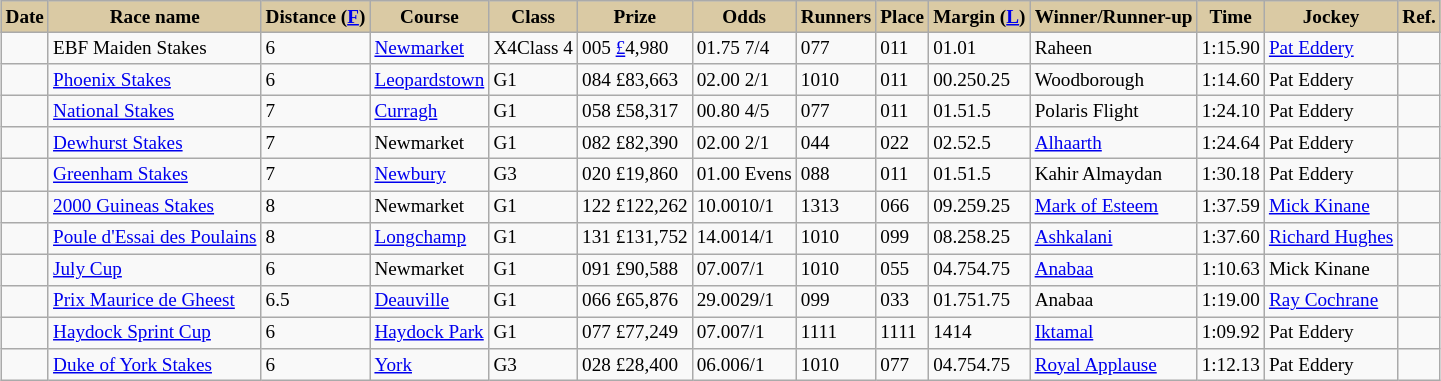<table class = "wikitable sortable" | border="1" cellpadding="1" style="text-align:centre; margin-left:1em; float:centre; border-collapse: collapse; font-size:80%">
<tr style="background:#dacaa4; text-align:center;">
<th style="background:#dacaa4;">Date</th>
<th style="background:#dacaa4;">Race name</th>
<th style="background:#dacaa4;">Distance (<a href='#'>F</a>)</th>
<th style="background:#dacaa4;">Course</th>
<th style="background:#dacaa4;">Class</th>
<th style="background:#dacaa4;">Prize</th>
<th style="background:#dacaa4;">Odds</th>
<th style="background:#dacaa4;">Runners</th>
<th style="background:#dacaa4;">Place</th>
<th style="background:#dacaa4;">Margin (<a href='#'>L</a>)</th>
<th style="background:#dacaa4;">Winner/Runner-up</th>
<th style="background:#dacaa4;">Time</th>
<th style="background:#dacaa4;">Jockey</th>
<th style="background:#dacaa4;">Ref.</th>
</tr>
<tr>
<td></td>
<td>EBF Maiden Stakes</td>
<td>6</td>
<td><a href='#'>Newmarket</a></td>
<td><span>X4</span>Class 4</td>
<td><span>005</span> <a href='#'>£</a>4,980</td>
<td><span>01.75</span> 7/4</td>
<td><span>07</span>7</td>
<td><span>01</span>1</td>
<td><span>01.0</span>1</td>
<td>Raheen</td>
<td>1:15.90</td>
<td><a href='#'>Pat Eddery</a></td>
<td></td>
</tr>
<tr>
<td></td>
<td><a href='#'>Phoenix Stakes</a></td>
<td>6</td>
<td><a href='#'>Leopardstown</a></td>
<td>G1</td>
<td><span>084</span> £83,663</td>
<td><span>02.00</span> 2/1</td>
<td><span>10</span>10</td>
<td><span>01</span>1</td>
<td><span>00.25</span>0.25</td>
<td>Woodborough</td>
<td>1:14.60</td>
<td>Pat Eddery</td>
<td></td>
</tr>
<tr>
<td></td>
<td><a href='#'>National Stakes</a></td>
<td>7</td>
<td><a href='#'>Curragh</a></td>
<td>G1</td>
<td><span>058</span> £58,317</td>
<td><span>00.80</span> 4/5</td>
<td><span>07</span>7</td>
<td><span>01</span>1</td>
<td><span>01.5</span>1.5</td>
<td>Polaris Flight</td>
<td>1:24.10</td>
<td>Pat Eddery</td>
<td></td>
</tr>
<tr>
<td></td>
<td><a href='#'>Dewhurst Stakes</a></td>
<td>7</td>
<td>Newmarket</td>
<td>G1</td>
<td><span>082</span> £82,390</td>
<td><span>02.00</span> 2/1</td>
<td><span>04</span>4</td>
<td><span>02</span>2</td>
<td><span>02.5</span>2.5</td>
<td><a href='#'>Alhaarth</a></td>
<td>1:24.64</td>
<td>Pat Eddery</td>
<td></td>
</tr>
<tr>
<td></td>
<td><a href='#'>Greenham Stakes</a></td>
<td>7</td>
<td><a href='#'>Newbury</a></td>
<td>G3</td>
<td><span>020</span> £19,860</td>
<td><span>01.00</span> Evens</td>
<td><span>08</span>8</td>
<td><span>01</span>1</td>
<td><span>01.5</span>1.5</td>
<td>Kahir Almaydan</td>
<td>1:30.18</td>
<td>Pat Eddery</td>
<td></td>
</tr>
<tr>
<td></td>
<td><a href='#'>2000 Guineas Stakes</a></td>
<td>8</td>
<td>Newmarket</td>
<td>G1</td>
<td><span>122</span> £122,262</td>
<td><span>10.00</span>10/1</td>
<td><span>13</span>13</td>
<td><span>06</span>6</td>
<td><span>09.25</span>9.25</td>
<td><a href='#'>Mark of Esteem</a></td>
<td>1:37.59</td>
<td><a href='#'>Mick Kinane</a></td>
<td></td>
</tr>
<tr>
<td></td>
<td><a href='#'>Poule d'Essai des Poulains</a></td>
<td>8</td>
<td><a href='#'>Longchamp</a></td>
<td>G1</td>
<td><span>131</span> £131,752</td>
<td><span>14.00</span>14/1</td>
<td><span>10</span>10</td>
<td><span>09</span>9</td>
<td><span>08.25</span>8.25</td>
<td><a href='#'>Ashkalani</a></td>
<td>1:37.60</td>
<td><a href='#'>Richard Hughes</a></td>
<td></td>
</tr>
<tr>
<td></td>
<td><a href='#'>July Cup</a></td>
<td>6</td>
<td>Newmarket</td>
<td>G1</td>
<td><span>091</span> £90,588</td>
<td><span>07.00</span>7/1</td>
<td><span>10</span>10</td>
<td><span>05</span>5</td>
<td><span>04.75</span>4.75</td>
<td><a href='#'>Anabaa</a></td>
<td>1:10.63</td>
<td>Mick Kinane</td>
<td></td>
</tr>
<tr>
<td></td>
<td><a href='#'>Prix Maurice de Gheest</a></td>
<td>6.5</td>
<td><a href='#'>Deauville</a></td>
<td>G1</td>
<td><span>066</span> £65,876</td>
<td><span>29.00</span>29/1</td>
<td><span>09</span>9</td>
<td><span>03</span>3</td>
<td><span>01.75</span>1.75</td>
<td>Anabaa</td>
<td>1:19.00</td>
<td><a href='#'>Ray Cochrane</a></td>
<td></td>
</tr>
<tr>
<td></td>
<td><a href='#'>Haydock Sprint Cup</a></td>
<td>6</td>
<td><a href='#'>Haydock Park</a></td>
<td>G1</td>
<td><span>077</span> £77,249</td>
<td><span>07.00</span>7/1</td>
<td><span>11</span>11</td>
<td><span>11</span>11</td>
<td><span>14</span>14</td>
<td><a href='#'>Iktamal</a></td>
<td>1:09.92</td>
<td>Pat Eddery</td>
<td></td>
</tr>
<tr>
<td></td>
<td><a href='#'>Duke of York Stakes</a></td>
<td>6</td>
<td><a href='#'>York</a></td>
<td>G3</td>
<td><span>028</span> £28,400</td>
<td><span>06.00</span>6/1</td>
<td><span>10</span>10</td>
<td><span>07</span>7</td>
<td><span>04.75</span>4.75</td>
<td><a href='#'>Royal Applause</a></td>
<td>1:12.13</td>
<td>Pat Eddery</td>
<td></td>
</tr>
</table>
